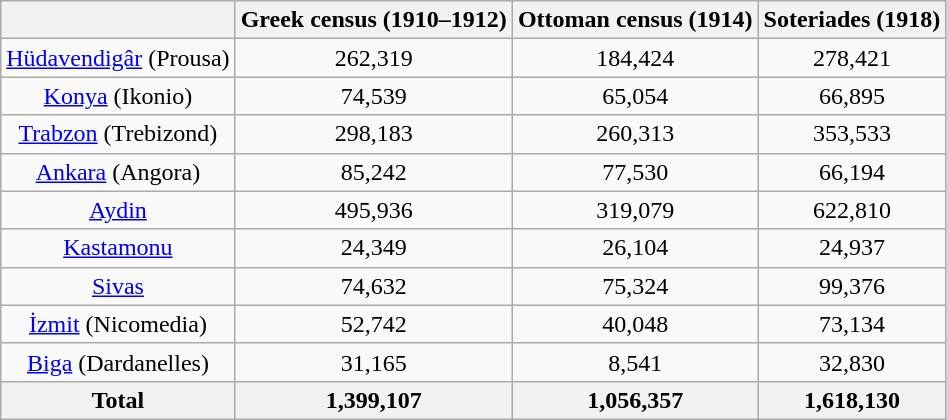<table class="wikitable" style="text-align:center">
<tr>
<th></th>
<th>Greek census (1910–1912)</th>
<th>Ottoman census (1914)</th>
<th>Soteriades (1918)</th>
</tr>
<tr>
<td><a href='#'>Hüdavendigâr</a> (Prousa)</td>
<td>262,319</td>
<td>184,424</td>
<td>278,421</td>
</tr>
<tr>
<td><a href='#'>Konya</a> (Ikonio)</td>
<td>74,539</td>
<td>65,054</td>
<td>66,895</td>
</tr>
<tr>
<td><a href='#'>Trabzon</a> (Trebizond)</td>
<td>298,183</td>
<td>260,313</td>
<td>353,533</td>
</tr>
<tr>
<td><a href='#'>Ankara</a> (Angora)</td>
<td>85,242</td>
<td>77,530</td>
<td>66,194</td>
</tr>
<tr>
<td><a href='#'>Aydin</a></td>
<td>495,936</td>
<td>319,079</td>
<td>622,810</td>
</tr>
<tr>
<td><a href='#'>Kastamonu</a></td>
<td>24,349</td>
<td>26,104</td>
<td>24,937</td>
</tr>
<tr>
<td><a href='#'>Sivas</a></td>
<td>74,632</td>
<td>75,324</td>
<td>99,376</td>
</tr>
<tr>
<td><a href='#'>İzmit</a> (Nicomedia)</td>
<td>52,742</td>
<td>40,048</td>
<td>73,134</td>
</tr>
<tr>
<td><a href='#'>Biga</a> (Dardanelles)</td>
<td>31,165</td>
<td>8,541</td>
<td>32,830</td>
</tr>
<tr>
<th>Total</th>
<th>1,399,107</th>
<th>1,056,357</th>
<th>1,618,130</th>
</tr>
</table>
